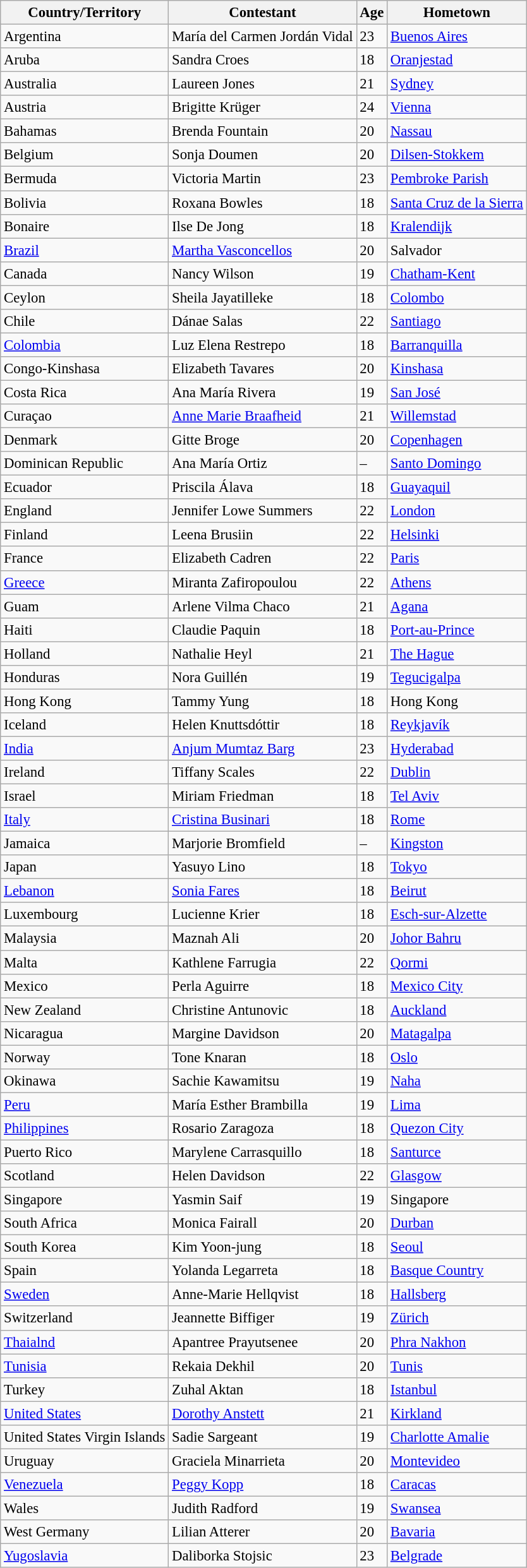<table class="wikitable sortable" style="font-size: 95%;">
<tr>
<th>Country/Territory</th>
<th>Contestant</th>
<th>Age</th>
<th>Hometown</th>
</tr>
<tr>
<td> Argentina</td>
<td>María del Carmen Jordán Vidal</td>
<td>23</td>
<td><a href='#'>Buenos Aires</a></td>
</tr>
<tr>
<td> Aruba</td>
<td>Sandra Croes</td>
<td>18</td>
<td><a href='#'>Oranjestad</a></td>
</tr>
<tr>
<td> Australia</td>
<td>Laureen Jones</td>
<td>21</td>
<td><a href='#'>Sydney</a></td>
</tr>
<tr>
<td> Austria</td>
<td>Brigitte Krüger</td>
<td>24</td>
<td><a href='#'>Vienna</a></td>
</tr>
<tr>
<td> Bahamas</td>
<td>Brenda Fountain</td>
<td>20</td>
<td><a href='#'>Nassau</a></td>
</tr>
<tr>
<td> Belgium</td>
<td>Sonja Doumen</td>
<td>20</td>
<td><a href='#'>Dilsen-Stokkem</a></td>
</tr>
<tr>
<td> Bermuda</td>
<td>Victoria Martin</td>
<td>23</td>
<td><a href='#'>Pembroke Parish</a></td>
</tr>
<tr>
<td> Bolivia</td>
<td>Roxana Bowles</td>
<td>18</td>
<td><a href='#'>Santa Cruz de la Sierra</a></td>
</tr>
<tr>
<td> Bonaire</td>
<td>Ilse De Jong</td>
<td>18</td>
<td><a href='#'>Kralendijk</a></td>
</tr>
<tr>
<td> <a href='#'>Brazil</a></td>
<td><a href='#'>Martha Vasconcellos</a></td>
<td>20</td>
<td>Salvador</td>
</tr>
<tr>
<td> Canada</td>
<td>Nancy Wilson</td>
<td>19</td>
<td><a href='#'>Chatham-Kent</a></td>
</tr>
<tr>
<td> Ceylon</td>
<td>Sheila Jayatilleke</td>
<td>18</td>
<td><a href='#'>Colombo</a></td>
</tr>
<tr>
<td> Chile</td>
<td>Dánae Salas</td>
<td>22</td>
<td><a href='#'>Santiago</a></td>
</tr>
<tr>
<td> <a href='#'>Colombia</a></td>
<td>Luz Elena Restrepo</td>
<td>18</td>
<td><a href='#'>Barranquilla</a></td>
</tr>
<tr>
<td> Congo-Kinshasa</td>
<td>Elizabeth Tavares</td>
<td>20</td>
<td><a href='#'>Kinshasa</a></td>
</tr>
<tr>
<td> Costa Rica</td>
<td>Ana María Rivera</td>
<td>19</td>
<td><a href='#'>San José</a></td>
</tr>
<tr>
<td> Curaçao</td>
<td><a href='#'>Anne Marie Braafheid</a></td>
<td>21</td>
<td><a href='#'>Willemstad</a></td>
</tr>
<tr>
<td> Denmark</td>
<td>Gitte Broge</td>
<td>20</td>
<td><a href='#'>Copenhagen</a></td>
</tr>
<tr>
<td> Dominican Republic</td>
<td>Ana María Ortiz</td>
<td>–</td>
<td><a href='#'>Santo Domingo</a></td>
</tr>
<tr>
<td> Ecuador</td>
<td>Priscila Álava</td>
<td>18</td>
<td><a href='#'>Guayaquil</a></td>
</tr>
<tr>
<td> England</td>
<td>Jennifer Lowe Summers</td>
<td>22</td>
<td><a href='#'>London</a></td>
</tr>
<tr>
<td> Finland</td>
<td>Leena Brusiin</td>
<td>22</td>
<td><a href='#'>Helsinki</a></td>
</tr>
<tr>
<td> France</td>
<td>Elizabeth Cadren</td>
<td>22</td>
<td><a href='#'>Paris</a></td>
</tr>
<tr>
<td> <a href='#'>Greece</a></td>
<td>Miranta Zafiropoulou</td>
<td>22</td>
<td><a href='#'>Athens</a></td>
</tr>
<tr>
<td> Guam</td>
<td>Arlene Vilma Chaco</td>
<td>21</td>
<td><a href='#'>Agana</a></td>
</tr>
<tr>
<td> Haiti</td>
<td>Claudie Paquin</td>
<td>18</td>
<td><a href='#'>Port-au-Prince</a></td>
</tr>
<tr>
<td> Holland</td>
<td>Nathalie Heyl</td>
<td>21</td>
<td><a href='#'>The Hague</a></td>
</tr>
<tr>
<td> Honduras</td>
<td>Nora Guillén</td>
<td>19</td>
<td><a href='#'>Tegucigalpa</a></td>
</tr>
<tr>
<td> Hong Kong</td>
<td>Tammy Yung</td>
<td>18</td>
<td>Hong Kong</td>
</tr>
<tr>
<td> Iceland</td>
<td>Helen Knuttsdóttir</td>
<td>18</td>
<td><a href='#'>Reykjavík</a></td>
</tr>
<tr>
<td> <a href='#'>India</a></td>
<td><a href='#'>Anjum Mumtaz Barg</a></td>
<td>23</td>
<td><a href='#'>Hyderabad</a></td>
</tr>
<tr>
<td> Ireland</td>
<td>Tiffany Scales</td>
<td>22</td>
<td><a href='#'>Dublin</a></td>
</tr>
<tr>
<td> Israel</td>
<td>Miriam Friedman</td>
<td>18</td>
<td><a href='#'>Tel Aviv</a></td>
</tr>
<tr>
<td> <a href='#'>Italy</a></td>
<td><a href='#'>Cristina Businari</a></td>
<td>18</td>
<td><a href='#'>Rome</a></td>
</tr>
<tr>
<td> Jamaica</td>
<td>Marjorie Bromfield</td>
<td>–</td>
<td><a href='#'>Kingston</a></td>
</tr>
<tr>
<td> Japan</td>
<td>Yasuyo Lino</td>
<td>18</td>
<td><a href='#'>Tokyo</a></td>
</tr>
<tr>
<td> <a href='#'>Lebanon</a></td>
<td><a href='#'>Sonia Fares</a></td>
<td>18</td>
<td><a href='#'>Beirut</a></td>
</tr>
<tr>
<td> Luxembourg</td>
<td>Lucienne Krier</td>
<td>18</td>
<td><a href='#'>Esch-sur-Alzette</a></td>
</tr>
<tr>
<td> Malaysia</td>
<td>Maznah Ali</td>
<td>20</td>
<td><a href='#'>Johor Bahru</a></td>
</tr>
<tr>
<td> Malta</td>
<td>Kathlene Farrugia</td>
<td>22</td>
<td><a href='#'>Qormi</a></td>
</tr>
<tr>
<td> Mexico</td>
<td>Perla Aguirre</td>
<td>18</td>
<td><a href='#'>Mexico City</a></td>
</tr>
<tr>
<td> New Zealand</td>
<td>Christine Antunovic</td>
<td>18</td>
<td><a href='#'>Auckland</a></td>
</tr>
<tr>
<td> Nicaragua</td>
<td>Margine Davidson</td>
<td>20</td>
<td><a href='#'>Matagalpa</a></td>
</tr>
<tr>
<td> Norway</td>
<td>Tone Knaran</td>
<td>18</td>
<td><a href='#'>Oslo</a></td>
</tr>
<tr>
<td> Okinawa</td>
<td>Sachie Kawamitsu</td>
<td>19</td>
<td><a href='#'>Naha</a></td>
</tr>
<tr>
<td> <a href='#'>Peru</a></td>
<td>María Esther Brambilla</td>
<td>19</td>
<td><a href='#'>Lima</a></td>
</tr>
<tr>
<td> <a href='#'>Philippines</a></td>
<td>Rosario Zaragoza</td>
<td>18</td>
<td><a href='#'>Quezon City</a></td>
</tr>
<tr>
<td> Puerto Rico</td>
<td>Marylene Carrasquillo</td>
<td>18</td>
<td><a href='#'>Santurce</a></td>
</tr>
<tr>
<td> Scotland</td>
<td>Helen Davidson</td>
<td>22</td>
<td><a href='#'>Glasgow</a></td>
</tr>
<tr>
<td> Singapore</td>
<td>Yasmin Saif</td>
<td>19</td>
<td>Singapore</td>
</tr>
<tr>
<td> South Africa</td>
<td>Monica Fairall</td>
<td>20</td>
<td><a href='#'>Durban</a></td>
</tr>
<tr>
<td> South Korea</td>
<td>Kim Yoon-jung</td>
<td>18</td>
<td><a href='#'>Seoul</a></td>
</tr>
<tr>
<td> Spain</td>
<td>Yolanda Legarreta</td>
<td>18</td>
<td><a href='#'>Basque Country</a></td>
</tr>
<tr>
<td> <a href='#'>Sweden</a></td>
<td>Anne-Marie Hellqvist</td>
<td>18</td>
<td><a href='#'>Hallsberg</a></td>
</tr>
<tr>
<td> Switzerland</td>
<td>Jeannette Biffiger</td>
<td>19</td>
<td><a href='#'>Zürich</a></td>
</tr>
<tr>
<td> <a href='#'>Thaialnd</a></td>
<td>Apantree Prayutsenee</td>
<td>20</td>
<td><a href='#'>Phra Nakhon</a></td>
</tr>
<tr>
<td> <a href='#'>Tunisia</a></td>
<td>Rekaia Dekhil</td>
<td>20</td>
<td><a href='#'>Tunis</a></td>
</tr>
<tr>
<td> Turkey</td>
<td>Zuhal Aktan</td>
<td>18</td>
<td><a href='#'>Istanbul</a></td>
</tr>
<tr>
<td> <a href='#'>United States</a></td>
<td><a href='#'>Dorothy Anstett</a></td>
<td>21</td>
<td><a href='#'>Kirkland</a></td>
</tr>
<tr>
<td> United States Virgin Islands</td>
<td>Sadie Sargeant</td>
<td>19</td>
<td><a href='#'>Charlotte Amalie</a></td>
</tr>
<tr>
<td> Uruguay</td>
<td>Graciela Minarrieta</td>
<td>20</td>
<td><a href='#'>Montevideo</a></td>
</tr>
<tr>
<td> <a href='#'>Venezuela</a></td>
<td><a href='#'>Peggy Kopp</a></td>
<td>18</td>
<td><a href='#'>Caracas</a></td>
</tr>
<tr>
<td> Wales</td>
<td>Judith Radford</td>
<td>19</td>
<td><a href='#'>Swansea</a></td>
</tr>
<tr>
<td> West Germany</td>
<td>Lilian Atterer</td>
<td>20</td>
<td><a href='#'>Bavaria</a></td>
</tr>
<tr>
<td> <a href='#'>Yugoslavia</a></td>
<td>Daliborka Stojsic</td>
<td>23</td>
<td><a href='#'>Belgrade</a></td>
</tr>
</table>
